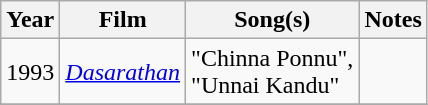<table class="wikitable">
<tr>
<th>Year</th>
<th>Film</th>
<th>Song(s)</th>
<th>Notes</th>
</tr>
<tr>
<td>1993</td>
<td><em><a href='#'>Dasarathan</a></em></td>
<td>"Chinna Ponnu",<br>"Unnai Kandu"</td>
<td></td>
</tr>
<tr>
</tr>
</table>
